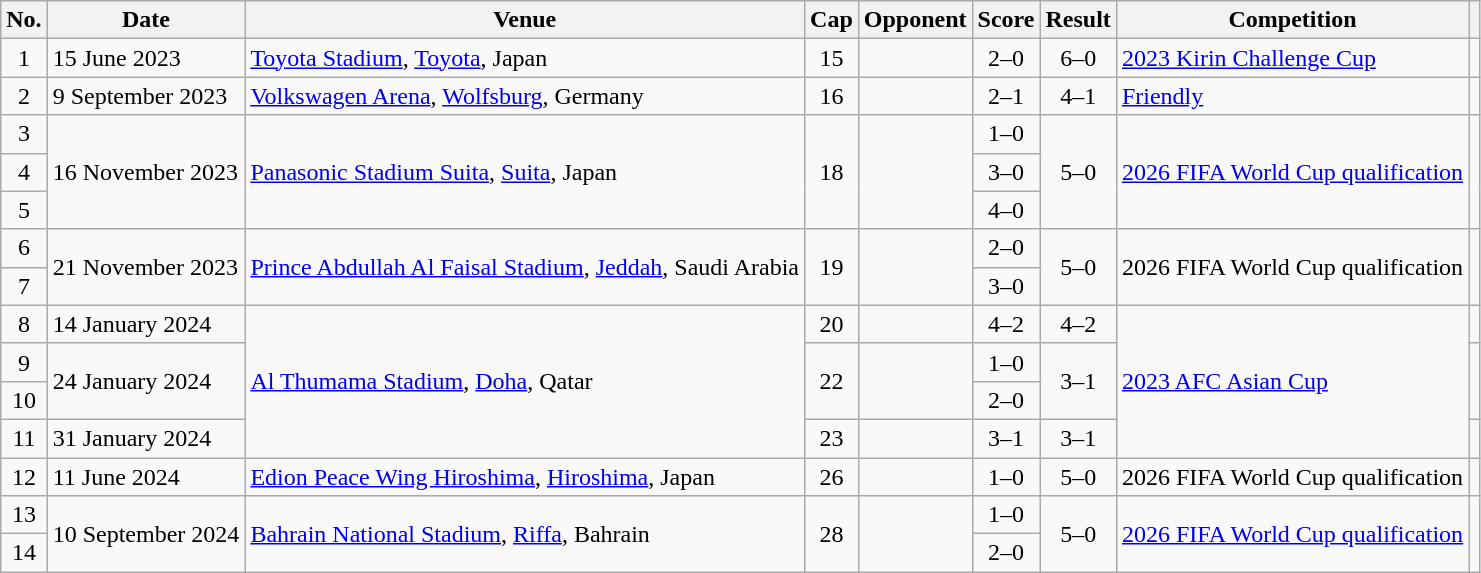<table class="wikitable sortable">
<tr>
<th scope="col">No.</th>
<th scope="col">Date</th>
<th scope="col">Venue</th>
<th scope="col">Cap</th>
<th scope="col">Opponent</th>
<th scope="col">Score</th>
<th scope="col">Result</th>
<th scope="col">Competition</th>
<th scope="col" class="unsortable"></th>
</tr>
<tr>
<td style="text-align:center">1</td>
<td>15 June 2023</td>
<td><a href='#'>Toyota Stadium</a>, <a href='#'>Toyota</a>, Japan</td>
<td style="text-align:center">15</td>
<td></td>
<td style="text-align:center">2–0</td>
<td style="text-align:center">6–0</td>
<td><a href='#'>2023 Kirin Challenge Cup</a></td>
<td></td>
</tr>
<tr>
<td style="text-align:center">2</td>
<td>9 September 2023</td>
<td><a href='#'>Volkswagen Arena</a>, <a href='#'>Wolfsburg</a>, Germany</td>
<td style="text-align:center">16</td>
<td></td>
<td style="text-align:center">2–1</td>
<td style="text-align:center">4–1</td>
<td><a href='#'>Friendly</a></td>
<td></td>
</tr>
<tr>
<td style="text-align:center">3</td>
<td rowspan="3">16 November 2023</td>
<td rowspan="3"><a href='#'>Panasonic Stadium Suita</a>, <a href='#'>Suita</a>, Japan</td>
<td rowspan="3" style="text-align:center">18</td>
<td rowspan="3"></td>
<td style="text-align:center">1–0</td>
<td rowspan="3" style="text-align:center">5–0</td>
<td rowspan="3"><a href='#'>2026 FIFA World Cup qualification</a></td>
<td rowspan="3"></td>
</tr>
<tr>
<td style="text-align:center">4</td>
<td style="text-align:center">3–0</td>
</tr>
<tr>
<td style="text-align:center">5</td>
<td style="text-align:center">4–0</td>
</tr>
<tr>
<td style="text-align:center">6</td>
<td rowspan="2">21 November 2023</td>
<td rowspan="2"><a href='#'>Prince Abdullah Al Faisal Stadium</a>, <a href='#'>Jeddah</a>, Saudi Arabia</td>
<td rowspan="2" style="text-align:center">19</td>
<td rowspan="2"></td>
<td style="text-align:center">2–0</td>
<td rowspan="2" style="text-align:center">5–0</td>
<td rowspan="2">2026 FIFA World Cup qualification</td>
<td rowspan="2"></td>
</tr>
<tr>
<td style="text-align:center">7</td>
<td style="text-align:center">3–0</td>
</tr>
<tr>
<td style="text-align:center">8</td>
<td>14 January 2024</td>
<td rowspan="4"><a href='#'>Al Thumama Stadium</a>, <a href='#'>Doha</a>, Qatar</td>
<td style="text-align:center">20</td>
<td></td>
<td style="text-align:center">4–2</td>
<td style="text-align:center">4–2</td>
<td rowspan="4"><a href='#'>2023 AFC Asian Cup</a></td>
<td></td>
</tr>
<tr>
<td style="text-align:center">9</td>
<td rowspan="2">24 January 2024</td>
<td rowspan="2" style="text-align:center">22</td>
<td rowspan="2"></td>
<td style="text-align:center">1–0</td>
<td style="text-align:center" rowspan="2">3–1</td>
<td rowspan="2"></td>
</tr>
<tr>
<td style="text-align:center">10</td>
<td style="text-align:center">2–0</td>
</tr>
<tr>
<td style="text-align:center">11</td>
<td>31 January 2024</td>
<td style="text-align:center">23</td>
<td></td>
<td style="text-align:center">3–1</td>
<td style="text-align:center">3–1</td>
<td></td>
</tr>
<tr>
<td style="text-align:center">12</td>
<td>11 June 2024</td>
<td><a href='#'>Edion Peace Wing Hiroshima</a>, <a href='#'>Hiroshima</a>, Japan</td>
<td style="text-align:center">26</td>
<td></td>
<td style="text-align:center">1–0</td>
<td style="text-align:center">5–0</td>
<td>2026 FIFA World Cup qualification</td>
<td></td>
</tr>
<tr>
<td style="text-align:center">13</td>
<td rowspan="2">10 September 2024</td>
<td rowspan="2"><a href='#'>Bahrain National Stadium</a>, <a href='#'>Riffa</a>, Bahrain</td>
<td rowspan="2" style="text-align:center">28</td>
<td rowspan="2"></td>
<td style="text-align:center">1–0</td>
<td rowspan="2" style="text-align:center">5–0</td>
<td rowspan="2"><a href='#'>2026 FIFA World Cup qualification</a></td>
<td rowspan="2"></td>
</tr>
<tr>
<td style="text-align:center">14</td>
<td style="text-align:center">2–0</td>
</tr>
</table>
